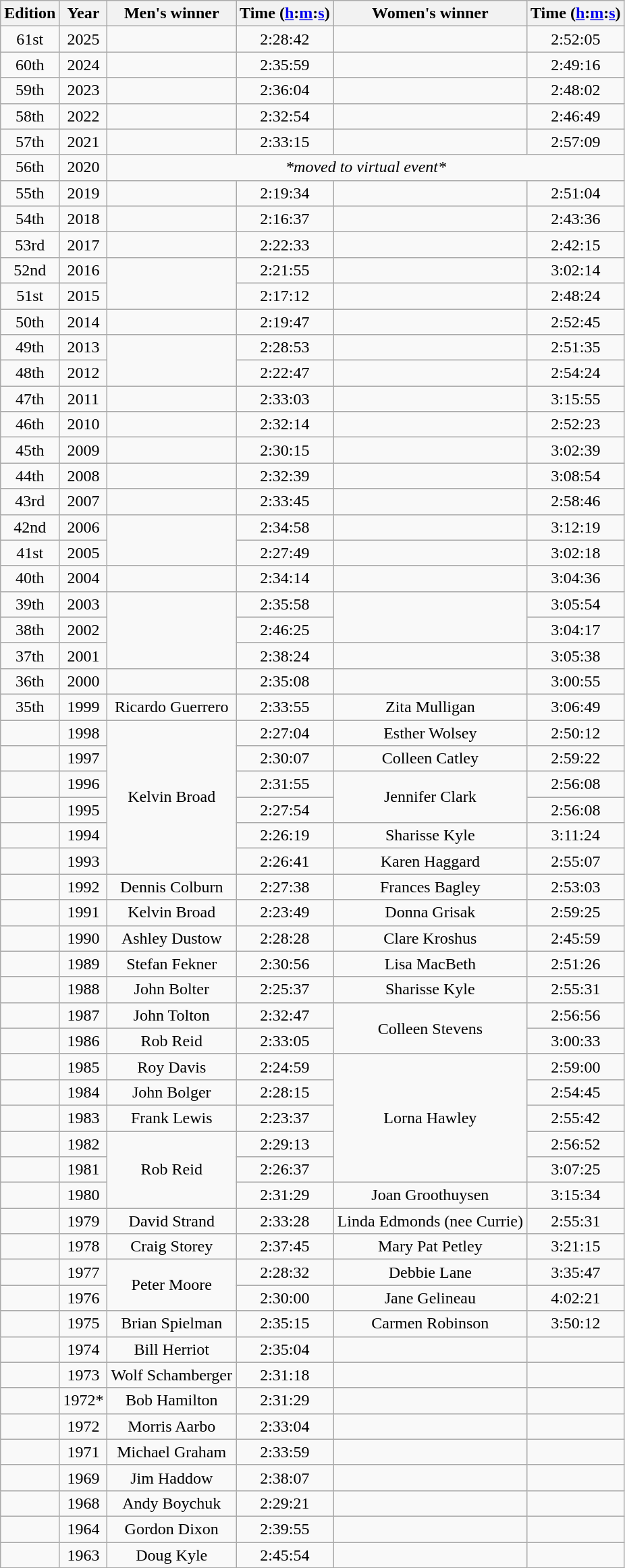<table class="wikitable" style="text-align:center">
<tr>
<th>Edition</th>
<th>Year</th>
<th>Men's winner</th>
<th>Time (<a href='#'>h</a>:<a href='#'>m</a>:<a href='#'>s</a>)</th>
<th>Women's winner</th>
<th>Time (<a href='#'>h</a>:<a href='#'>m</a>:<a href='#'>s</a>)</th>
</tr>
<tr>
<td>61st</td>
<td>2025</td>
<td></td>
<td>2:28:42</td>
<td></td>
<td>2:52:05</td>
</tr>
<tr>
<td>60th</td>
<td>2024</td>
<td></td>
<td>2:35:59</td>
<td></td>
<td>2:49:16</td>
</tr>
<tr>
<td>59th</td>
<td>2023</td>
<td></td>
<td>2:36:04</td>
<td></td>
<td>2:48:02</td>
</tr>
<tr>
<td>58th</td>
<td>2022</td>
<td align="left"></td>
<td>2:32:54</td>
<td align="left"></td>
<td>2:46:49</td>
</tr>
<tr>
<td>57th</td>
<td>2021</td>
<td align="left"></td>
<td>2:33:15</td>
<td align="left"></td>
<td>2:57:09</td>
</tr>
<tr>
<td>56th</td>
<td>2020</td>
<td colspan="4"><em>*moved to virtual event*</em></td>
</tr>
<tr>
<td>55th</td>
<td>2019</td>
<td align=left></td>
<td>2:19:34</td>
<td align=left></td>
<td>2:51:04</td>
</tr>
<tr>
<td>54th</td>
<td>2018</td>
<td align=left></td>
<td>2:16:37</td>
<td align=left></td>
<td>2:43:36</td>
</tr>
<tr>
<td>53rd</td>
<td>2017</td>
<td align=left></td>
<td>2:22:33</td>
<td align=left></td>
<td>2:42:15</td>
</tr>
<tr>
<td>52nd</td>
<td>2016</td>
<td rowspan="2" align="left"></td>
<td>2:21:55</td>
<td align=left></td>
<td>3:02:14</td>
</tr>
<tr>
<td>51st</td>
<td>2015</td>
<td>2:17:12</td>
<td align=left></td>
<td>2:48:24</td>
</tr>
<tr>
<td>50th</td>
<td>2014</td>
<td align=left></td>
<td>2:19:47</td>
<td align=left></td>
<td>2:52:45</td>
</tr>
<tr>
<td>49th</td>
<td>2013</td>
<td rowspan="2" align="left"></td>
<td>2:28:53</td>
<td align=left></td>
<td>2:51:35</td>
</tr>
<tr>
<td>48th</td>
<td>2012</td>
<td>2:22:47</td>
<td align=left></td>
<td>2:54:24</td>
</tr>
<tr>
<td>47th</td>
<td>2011</td>
<td align=left></td>
<td>2:33:03</td>
<td align=left></td>
<td>3:15:55</td>
</tr>
<tr>
<td>46th</td>
<td>2010</td>
<td align=left></td>
<td>2:32:14</td>
<td align=left></td>
<td>2:52:23</td>
</tr>
<tr>
<td>45th</td>
<td>2009</td>
<td align=left></td>
<td>2:30:15</td>
<td align=left></td>
<td>3:02:39</td>
</tr>
<tr>
<td>44th</td>
<td>2008</td>
<td align=left></td>
<td>2:32:39</td>
<td align=left></td>
<td>3:08:54</td>
</tr>
<tr>
<td>43rd</td>
<td>2007</td>
<td align=left></td>
<td>2:33:45</td>
<td align=left></td>
<td>2:58:46</td>
</tr>
<tr>
<td>42nd</td>
<td>2006</td>
<td rowspan="2" align="left"></td>
<td>2:34:58</td>
<td align=left></td>
<td>3:12:19</td>
</tr>
<tr>
<td>41st</td>
<td>2005</td>
<td>2:27:49</td>
<td align=left></td>
<td>3:02:18</td>
</tr>
<tr>
<td>40th</td>
<td>2004</td>
<td align=left></td>
<td>2:34:14</td>
<td align=left></td>
<td>3:04:36</td>
</tr>
<tr>
<td>39th</td>
<td>2003</td>
<td rowspan="3" align="left"></td>
<td>2:35:58</td>
<td rowspan="2" align="left"></td>
<td>3:05:54</td>
</tr>
<tr>
<td>38th</td>
<td>2002</td>
<td>2:46:25</td>
<td>3:04:17</td>
</tr>
<tr>
<td>37th</td>
<td>2001</td>
<td>2:38:24</td>
<td align=left></td>
<td>3:05:38</td>
</tr>
<tr>
<td>36th</td>
<td>2000</td>
<td align=left></td>
<td>2:35:08</td>
<td align=left></td>
<td>3:00:55</td>
</tr>
<tr>
<td>35th</td>
<td>1999</td>
<td>Ricardo Guerrero</td>
<td>2:33:55</td>
<td>Zita Mulligan</td>
<td>3:06:49</td>
</tr>
<tr>
<td></td>
<td>1998</td>
<td rowspan="6">Kelvin Broad</td>
<td>2:27:04</td>
<td>Esther Wolsey</td>
<td>2:50:12</td>
</tr>
<tr>
<td></td>
<td>1997</td>
<td>2:30:07</td>
<td>Colleen Catley</td>
<td>2:59:22</td>
</tr>
<tr>
<td></td>
<td>1996</td>
<td>2:31:55</td>
<td rowspan="2">Jennifer Clark</td>
<td>2:56:08</td>
</tr>
<tr>
<td></td>
<td>1995</td>
<td>2:27:54</td>
<td>2:56:08</td>
</tr>
<tr>
<td></td>
<td>1994</td>
<td>2:26:19</td>
<td>Sharisse Kyle</td>
<td>3:11:24</td>
</tr>
<tr>
<td></td>
<td>1993</td>
<td>2:26:41</td>
<td>Karen Haggard</td>
<td>2:55:07</td>
</tr>
<tr>
<td></td>
<td>1992</td>
<td>Dennis Colburn</td>
<td>2:27:38</td>
<td>Frances Bagley</td>
<td>2:53:03</td>
</tr>
<tr>
<td></td>
<td>1991</td>
<td>Kelvin Broad</td>
<td>2:23:49</td>
<td>Donna Grisak</td>
<td>2:59:25</td>
</tr>
<tr>
<td></td>
<td>1990</td>
<td>Ashley Dustow</td>
<td>2:28:28</td>
<td>Clare Kroshus</td>
<td>2:45:59</td>
</tr>
<tr>
<td></td>
<td>1989</td>
<td>Stefan Fekner</td>
<td>2:30:56</td>
<td>Lisa MacBeth</td>
<td>2:51:26</td>
</tr>
<tr>
<td></td>
<td>1988</td>
<td>John Bolter</td>
<td>2:25:37</td>
<td>Sharisse Kyle</td>
<td>2:55:31</td>
</tr>
<tr>
<td></td>
<td>1987</td>
<td>John Tolton</td>
<td>2:32:47</td>
<td rowspan="2">Colleen Stevens</td>
<td>2:56:56</td>
</tr>
<tr>
<td></td>
<td>1986</td>
<td>Rob Reid</td>
<td>2:33:05</td>
<td>3:00:33</td>
</tr>
<tr>
<td></td>
<td>1985</td>
<td>Roy Davis</td>
<td>2:24:59</td>
<td rowspan="5">Lorna Hawley</td>
<td>2:59:00</td>
</tr>
<tr>
<td></td>
<td>1984</td>
<td>John Bolger</td>
<td>2:28:15</td>
<td>2:54:45</td>
</tr>
<tr>
<td></td>
<td>1983</td>
<td>Frank Lewis</td>
<td>2:23:37</td>
<td>2:55:42</td>
</tr>
<tr>
<td></td>
<td>1982</td>
<td rowspan="3">Rob Reid</td>
<td>2:29:13</td>
<td>2:56:52</td>
</tr>
<tr>
<td></td>
<td>1981</td>
<td>2:26:37</td>
<td>3:07:25</td>
</tr>
<tr>
<td></td>
<td>1980</td>
<td>2:31:29</td>
<td>Joan Groothuysen</td>
<td>3:15:34</td>
</tr>
<tr>
<td></td>
<td>1979</td>
<td>David Strand</td>
<td>2:33:28</td>
<td>Linda Edmonds (nee Currie)</td>
<td>2:55:31</td>
</tr>
<tr>
<td></td>
<td>1978</td>
<td>Craig Storey</td>
<td>2:37:45</td>
<td>Mary Pat Petley</td>
<td>3:21:15</td>
</tr>
<tr>
<td></td>
<td>1977</td>
<td rowspan="2">Peter Moore</td>
<td>2:28:32</td>
<td>Debbie Lane</td>
<td>3:35:47</td>
</tr>
<tr>
<td></td>
<td>1976</td>
<td>2:30:00</td>
<td>Jane Gelineau</td>
<td>4:02:21</td>
</tr>
<tr>
<td></td>
<td>1975</td>
<td>Brian Spielman</td>
<td>2:35:15</td>
<td>Carmen Robinson</td>
<td>3:50:12</td>
</tr>
<tr>
<td></td>
<td>1974</td>
<td>Bill Herriot</td>
<td>2:35:04</td>
<td></td>
<td></td>
</tr>
<tr>
<td></td>
<td>1973</td>
<td>Wolf Schamberger</td>
<td>2:31:18</td>
<td></td>
<td></td>
</tr>
<tr>
<td></td>
<td>1972*</td>
<td>Bob Hamilton</td>
<td>2:31:29</td>
<td></td>
<td></td>
</tr>
<tr>
<td></td>
<td>1972</td>
<td>Morris Aarbo</td>
<td>2:33:04</td>
<td></td>
<td></td>
</tr>
<tr>
<td></td>
<td>1971</td>
<td>Michael Graham</td>
<td>2:33:59</td>
<td></td>
<td></td>
</tr>
<tr>
<td></td>
<td>1969</td>
<td>Jim Haddow</td>
<td>2:38:07</td>
<td></td>
<td></td>
</tr>
<tr>
<td></td>
<td>1968</td>
<td>Andy Boychuk</td>
<td>2:29:21</td>
<td></td>
<td></td>
</tr>
<tr>
<td></td>
<td>1964</td>
<td>Gordon Dixon</td>
<td>2:39:55</td>
<td></td>
<td></td>
</tr>
<tr>
<td></td>
<td>1963</td>
<td>Doug Kyle</td>
<td>2:45:54</td>
<td></td>
<td></td>
</tr>
</table>
